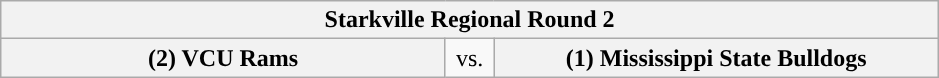<table class="wikitable">
<tr>
<th style="width: 604px;" colspan=3>Starkville Regional Round 2</th>
</tr>
<tr>
<th style="width: 289px; ">(2) VCU Rams</th>
<td style="width: 25px; text-align:center">vs.</td>
<th style="width: 289px; ">(1) Mississippi State Bulldogs</th>
</tr>
</table>
